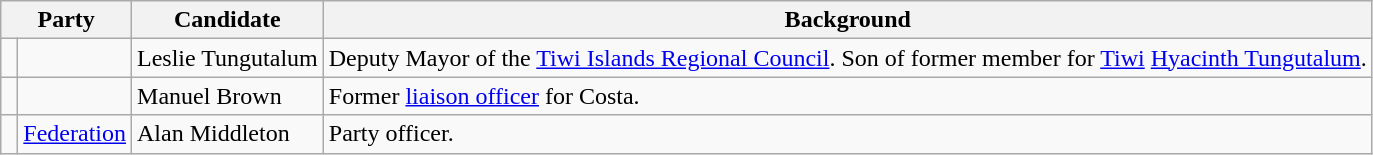<table class="wikitable">
<tr>
<th colspan="2">Party</th>
<th>Candidate</th>
<th>Background</th>
</tr>
<tr>
<td width="3pt" > </td>
<td></td>
<td>Leslie Tungutalum</td>
<td>Deputy Mayor of the <a href='#'>Tiwi Islands Regional Council</a>. Son of former member for <a href='#'>Tiwi</a> <a href='#'>Hyacinth Tungutalum</a>.</td>
</tr>
<tr>
<td width="3pt" > </td>
<td></td>
<td>Manuel Brown</td>
<td>Former <a href='#'>liaison officer</a> for Costa.</td>
</tr>
<tr>
<td width="3pt" > </td>
<td><a href='#'>Federation</a></td>
<td>Alan Middleton</td>
<td>Party officer.</td>
</tr>
</table>
